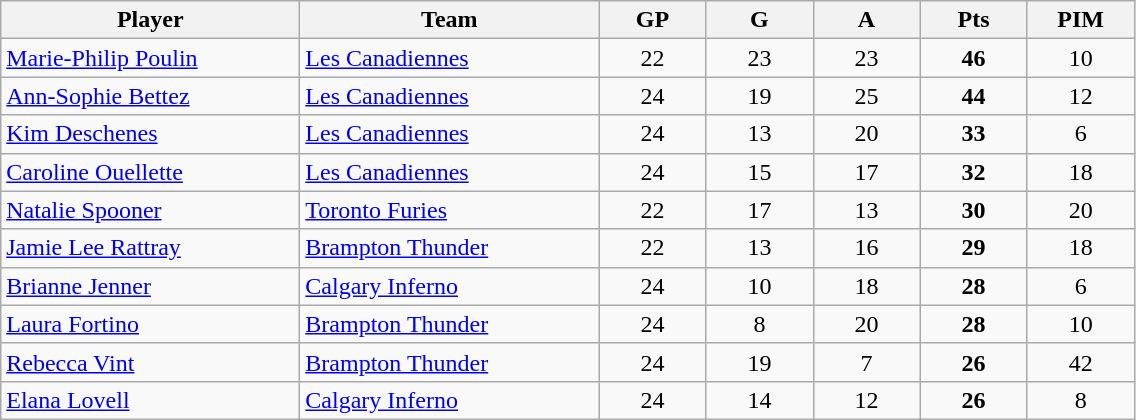<table class="wikitable sortable" style="text-align:center">
<tr>
<th style="width:12em">Player</th>
<th style="width:12em">Team</th>
<th style="width:4em">GP</th>
<th style="width:4em">G</th>
<th style="width:4em">A</th>
<th style="width:4em">Pts</th>
<th style="width:4em">PIM</th>
</tr>
<tr>
<td align=left><a href='#'>Marie-Philip Poulin</a></td>
<td align=left><a href='#'>Les Canadiennes</a></td>
<td>22</td>
<td>23</td>
<td>23</td>
<td><strong>46</strong></td>
<td>10</td>
</tr>
<tr>
<td align=left><a href='#'>Ann-Sophie Bettez</a></td>
<td align=left><a href='#'>Les Canadiennes</a></td>
<td>24</td>
<td>19</td>
<td>25</td>
<td><strong>44</strong></td>
<td>12</td>
</tr>
<tr>
<td align=left><a href='#'>Kim Deschenes</a></td>
<td align=left><a href='#'>Les Canadiennes</a></td>
<td>24</td>
<td>13</td>
<td>20</td>
<td><strong>33</strong></td>
<td>6</td>
</tr>
<tr>
<td align=left><a href='#'>Caroline Ouellette</a></td>
<td align=left><a href='#'>Les Canadiennes</a></td>
<td>24</td>
<td>15</td>
<td>17</td>
<td><strong>32</strong></td>
<td>18</td>
</tr>
<tr>
<td align=left><a href='#'>Natalie Spooner</a></td>
<td align=left><a href='#'>Toronto Furies</a></td>
<td>22</td>
<td>17</td>
<td>13</td>
<td><strong>30</strong></td>
<td>20</td>
</tr>
<tr>
<td align=left><a href='#'>Jamie Lee Rattray</a></td>
<td align=left><a href='#'>Brampton Thunder</a></td>
<td>22</td>
<td>13</td>
<td>16</td>
<td><strong>29</strong></td>
<td>18</td>
</tr>
<tr>
<td align=left><a href='#'>Brianne Jenner</a></td>
<td align=left><a href='#'>Calgary Inferno</a></td>
<td>24</td>
<td>10</td>
<td>18</td>
<td><strong>28</strong></td>
<td>6</td>
</tr>
<tr>
<td align=left><a href='#'>Laura Fortino</a></td>
<td align=left><a href='#'>Brampton Thunder</a></td>
<td>24</td>
<td>8</td>
<td>20</td>
<td><strong>28</strong></td>
<td>10</td>
</tr>
<tr>
<td align=left><a href='#'>Rebecca Vint</a></td>
<td align=left><a href='#'>Brampton Thunder</a></td>
<td>24</td>
<td>19</td>
<td>7</td>
<td><strong>26</strong></td>
<td>42</td>
</tr>
<tr>
<td align=left><a href='#'>Elana Lovell</a></td>
<td align=left><a href='#'>Calgary Inferno</a></td>
<td>24</td>
<td>14</td>
<td>12</td>
<td><strong>26</strong></td>
<td>8</td>
</tr>
</table>
